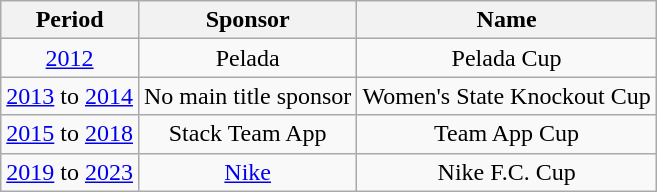<table class="wikitable" style="text-align:center;margin-left:1em;float:left">
<tr>
<th>Period</th>
<th>Sponsor</th>
<th>Name</th>
</tr>
<tr>
<td><a href='#'>2012</a></td>
<td>Pelada</td>
<td>Pelada Cup</td>
</tr>
<tr>
<td><a href='#'>2013</a> to <a href='#'>2014</a></td>
<td>No main title sponsor</td>
<td>Women's State Knockout Cup</td>
</tr>
<tr>
<td><a href='#'>2015</a> to <a href='#'>2018</a></td>
<td>Stack Team App</td>
<td>Team App Cup</td>
</tr>
<tr>
<td><a href='#'>2019</a> to <a href='#'>2023</a></td>
<td><a href='#'>Nike</a></td>
<td>Nike F.C. Cup</td>
</tr>
</table>
